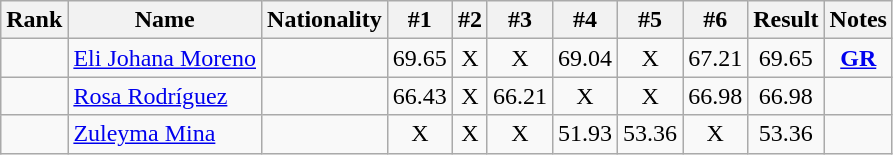<table class="wikitable sortable" style="text-align:center">
<tr>
<th>Rank</th>
<th>Name</th>
<th>Nationality</th>
<th>#1</th>
<th>#2</th>
<th>#3</th>
<th>#4</th>
<th>#5</th>
<th>#6</th>
<th>Result</th>
<th>Notes</th>
</tr>
<tr>
<td></td>
<td align=left><a href='#'>Eli Johana Moreno</a></td>
<td align=left></td>
<td>69.65</td>
<td>X</td>
<td>X</td>
<td>69.04</td>
<td>X</td>
<td>67.21</td>
<td>69.65</td>
<td><strong><a href='#'>GR</a></strong></td>
</tr>
<tr>
<td></td>
<td align=left><a href='#'>Rosa Rodríguez</a></td>
<td align=left></td>
<td>66.43</td>
<td>X</td>
<td>66.21</td>
<td>X</td>
<td>X</td>
<td>66.98</td>
<td>66.98</td>
<td></td>
</tr>
<tr>
<td></td>
<td align=left><a href='#'>Zuleyma Mina</a></td>
<td align=left></td>
<td>X</td>
<td>X</td>
<td>X</td>
<td>51.93</td>
<td>53.36</td>
<td>X</td>
<td>53.36</td>
<td></td>
</tr>
</table>
